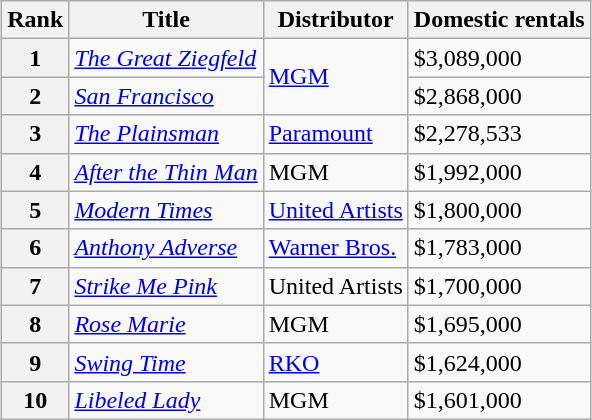<table class="wikitable sortable" style="margin:auto; margin:auto;">
<tr>
<th>Rank</th>
<th>Title</th>
<th>Distributor</th>
<th>Domestic rentals</th>
</tr>
<tr>
<th style="text-align:center;"><strong>1</strong></th>
<td><em><a href='#'>The Great Ziegfeld</a></em></td>
<td rowspan="2"><a href='#'>MGM</a></td>
<td>$3,089,000</td>
</tr>
<tr>
<th style="text-align:center;"><strong>2</strong></th>
<td><em><a href='#'>San Francisco</a></em></td>
<td>$2,868,000</td>
</tr>
<tr>
<th style="text-align:center;"><strong>3</strong></th>
<td><em><a href='#'>The Plainsman</a></em></td>
<td><a href='#'>Paramount</a></td>
<td>$2,278,533</td>
</tr>
<tr>
<th style="text-align:center;"><strong>4</strong></th>
<td><em><a href='#'>After the Thin Man</a></em></td>
<td>MGM</td>
<td>$1,992,000</td>
</tr>
<tr>
<th style="text-align:center;"><strong>5</strong></th>
<td><em><a href='#'>Modern Times</a></em></td>
<td><a href='#'>United Artists</a></td>
<td>$1,800,000</td>
</tr>
<tr>
<th style="text-align:center;"><strong>6</strong></th>
<td><em><a href='#'>Anthony Adverse</a></em></td>
<td><a href='#'>Warner Bros.</a></td>
<td>$1,783,000</td>
</tr>
<tr>
<th style="text-align:center;"><strong>7</strong></th>
<td><em><a href='#'>Strike Me Pink</a></em></td>
<td>United Artists</td>
<td>$1,700,000</td>
</tr>
<tr>
<th style="text-align:center;"><strong>8</strong></th>
<td><em><a href='#'>Rose Marie</a></em></td>
<td>MGM</td>
<td>$1,695,000</td>
</tr>
<tr>
<th style="text-align:center;"><strong>9</strong></th>
<td><em><a href='#'>Swing Time</a></em></td>
<td><a href='#'>RKO</a></td>
<td>$1,624,000</td>
</tr>
<tr>
<th style="text-align:center;"><strong>10</strong></th>
<td><em><a href='#'>Libeled Lady</a></em></td>
<td>MGM</td>
<td>$1,601,000</td>
</tr>
</table>
